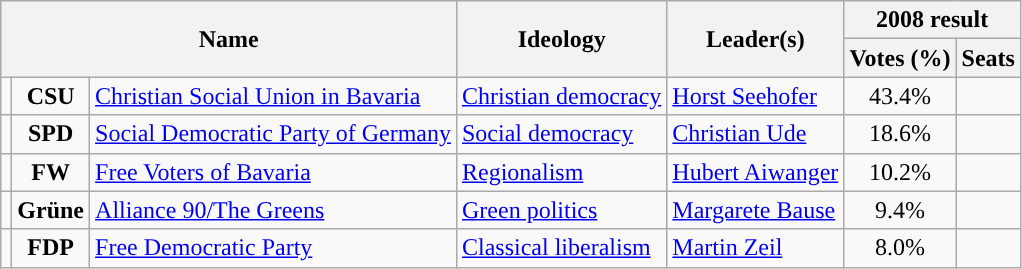<table class="wikitable">
<tr>
<th rowspan=2 colspan=3>Name</th>
<th rowspan=2>Ideology</th>
<th rowspan=2>Leader(s)</th>
<th colspan=2>2008 result</th>
</tr>
<tr>
<th>Votes (%)</th>
<th>Seats</th>
</tr>
<tr>
<td></td>
<td align=center><strong>CSU</strong></td>
<td><a href='#'>Christian Social Union in Bavaria</a><br></td>
<td><a href='#'>Christian democracy</a></td>
<td><a href='#'>Horst Seehofer</a></td>
<td align=center>43.4%</td>
<td></td>
</tr>
<tr>
<td></td>
<td align=center><strong>SPD</strong></td>
<td><a href='#'>Social Democratic Party of Germany</a><br></td>
<td><a href='#'>Social democracy</a></td>
<td><a href='#'>Christian Ude</a></td>
<td align=center>18.6%</td>
<td></td>
</tr>
<tr>
<td></td>
<td align=center><strong>FW</strong></td>
<td><a href='#'>Free Voters of Bavaria</a><br></td>
<td><a href='#'>Regionalism</a></td>
<td><a href='#'>Hubert Aiwanger</a></td>
<td align=center>10.2%</td>
<td></td>
</tr>
<tr>
<td></td>
<td align=center><strong>Grüne</strong></td>
<td><a href='#'>Alliance 90/The Greens</a><br></td>
<td><a href='#'>Green politics</a></td>
<td><a href='#'>Margarete Bause</a></td>
<td align=center>9.4%</td>
<td></td>
</tr>
<tr>
<td></td>
<td align=center><strong>FDP</strong></td>
<td><a href='#'>Free Democratic Party</a><br></td>
<td><a href='#'>Classical liberalism</a></td>
<td><a href='#'>Martin Zeil</a></td>
<td align=center>8.0%</td>
<td></td>
</tr>
</table>
